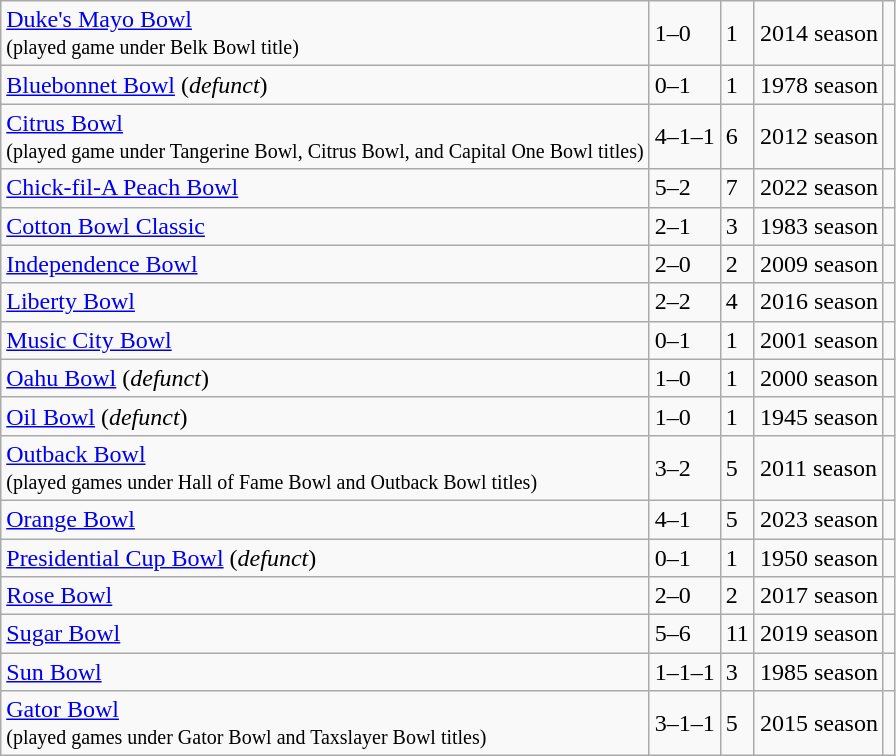<table class="wikitable sortable">
<tr>
<td><a href='#'>Duke's Mayo Bowl</a><br><small>(played game under Belk Bowl title)</small></td>
<td>1–0</td>
<td>1</td>
<td>2014 season</td>
<td></td>
</tr>
<tr>
<td><a href='#'>Bluebonnet Bowl</a> (<em>defunct</em>)</td>
<td>0–1</td>
<td>1</td>
<td>1978 season</td>
<td></td>
</tr>
<tr>
<td><a href='#'>Citrus Bowl</a><br><small>(played game under Tangerine Bowl, Citrus Bowl, and Capital One Bowl titles)</small></td>
<td>4–1–1</td>
<td>6</td>
<td>2012 season</td>
<td></td>
</tr>
<tr>
<td><a href='#'>Chick-fil-A Peach Bowl</a></td>
<td>5–2</td>
<td>7</td>
<td>2022 season</td>
<td></td>
</tr>
<tr>
<td><a href='#'>Cotton Bowl Classic</a></td>
<td>2–1</td>
<td>3</td>
<td>1983 season</td>
<td></td>
</tr>
<tr>
<td><a href='#'>Independence Bowl</a></td>
<td>2–0</td>
<td>2</td>
<td>2009 season</td>
<td></td>
</tr>
<tr>
<td><a href='#'>Liberty Bowl</a></td>
<td>2–2</td>
<td>4</td>
<td>2016 season</td>
<td></td>
</tr>
<tr>
<td><a href='#'>Music City Bowl</a></td>
<td>0–1</td>
<td>1</td>
<td>2001 season</td>
<td></td>
</tr>
<tr>
<td><a href='#'>Oahu Bowl</a> (<em>defunct</em>)</td>
<td>1–0</td>
<td>1</td>
<td>2000 season</td>
<td></td>
</tr>
<tr>
<td><a href='#'>Oil Bowl</a> (<em>defunct</em>)</td>
<td>1–0</td>
<td>1</td>
<td>1945 season</td>
<td></td>
</tr>
<tr>
<td><a href='#'>Outback Bowl</a><br><small>(played games under Hall of Fame Bowl and Outback Bowl titles)</small></td>
<td>3–2</td>
<td>5</td>
<td>2011 season</td>
<td></td>
</tr>
<tr>
<td><a href='#'>Orange Bowl</a></td>
<td>4–1</td>
<td>5</td>
<td>2023 season</td>
<td></td>
</tr>
<tr>
<td><a href='#'>Presidential Cup Bowl</a> (<em>defunct</em>)</td>
<td>0–1</td>
<td>1</td>
<td>1950 season</td>
<td></td>
</tr>
<tr>
<td><a href='#'>Rose Bowl</a></td>
<td>2–0</td>
<td>2</td>
<td>2017 season</td>
<td></td>
</tr>
<tr>
<td><a href='#'>Sugar Bowl</a></td>
<td>5–6</td>
<td>11</td>
<td>2019 season</td>
<td></td>
</tr>
<tr>
<td><a href='#'>Sun Bowl</a></td>
<td>1–1–1</td>
<td>3</td>
<td>1985 season</td>
<td></td>
</tr>
<tr>
<td><a href='#'>Gator Bowl</a><br><small>(played games under Gator Bowl and Taxslayer Bowl titles)</small></td>
<td>3–1–1</td>
<td>5</td>
<td>2015 season</td>
<td></td>
</tr>
</table>
